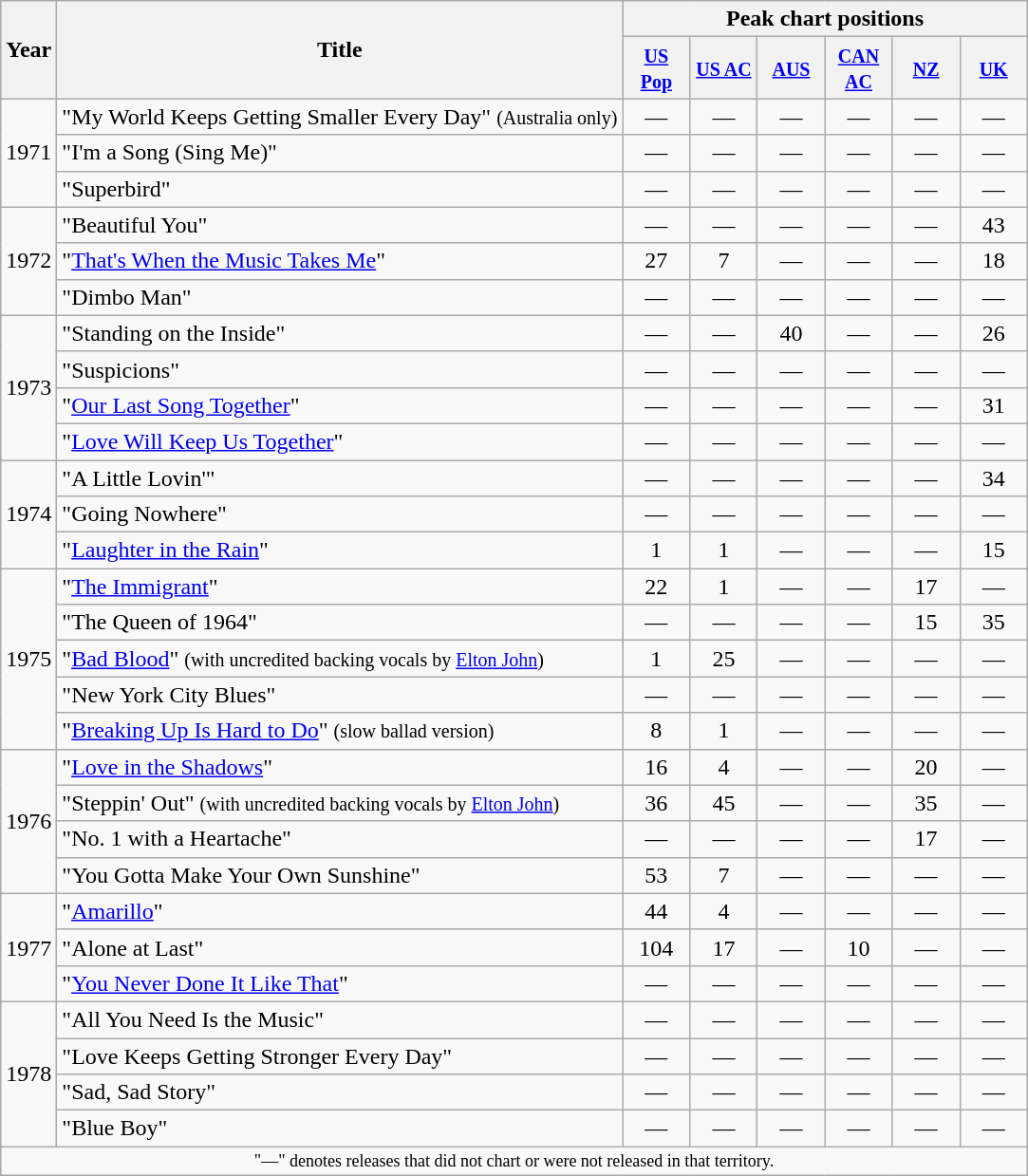<table class="wikitable">
<tr>
<th scope="col" rowspan="2">Year</th>
<th scope="col" rowspan="2">Title</th>
<th scope="col" colspan="6">Peak chart positions</th>
</tr>
<tr>
<th style="width:40px;"><small><a href='#'>US Pop</a></small><br></th>
<th style="width:40px;"><small><a href='#'>US AC</a></small><br></th>
<th style="width:40px;"><small><a href='#'>AUS</a></small><br></th>
<th style="width:40px;"><small><a href='#'>CAN AC</a></small><br></th>
<th style="width:40px;"><small><a href='#'>NZ</a></small><br></th>
<th style="width:40px;"><small><a href='#'>UK</a></small><br></th>
</tr>
<tr>
<td rowspan="3">1971</td>
<td>"My World Keeps Getting Smaller Every Day" <small>(Australia only)</small></td>
<td align=center>―</td>
<td align=center>―</td>
<td align=center>―</td>
<td align=center>―</td>
<td align=center>―</td>
<td align=center>―</td>
</tr>
<tr>
<td>"I'm a Song (Sing Me)"</td>
<td align=center>―</td>
<td align=center>―</td>
<td align=center>―</td>
<td align=center>―</td>
<td align=center>―</td>
<td align=center>―</td>
</tr>
<tr>
<td>"Superbird"</td>
<td align=center>―</td>
<td align=center>―</td>
<td align=center>―</td>
<td align=center>―</td>
<td align=center>―</td>
<td align=center>―</td>
</tr>
<tr>
<td rowspan="3">1972</td>
<td>"Beautiful You"</td>
<td align=center>―</td>
<td align=center>―</td>
<td align=center>―</td>
<td align=center>―</td>
<td align=center>―</td>
<td align=center>43</td>
</tr>
<tr>
<td>"<a href='#'>That's When the Music Takes Me</a>"</td>
<td align=center>27</td>
<td align=center>7</td>
<td align=center>―</td>
<td align=center>―</td>
<td align=center>―</td>
<td align=center>18</td>
</tr>
<tr>
<td>"Dimbo Man"</td>
<td align=center>―</td>
<td align=center>―</td>
<td align=center>―</td>
<td align=center>―</td>
<td align=center>―</td>
<td align=center>―</td>
</tr>
<tr>
<td rowspan="4">1973</td>
<td>"Standing on the Inside"</td>
<td align=center>―</td>
<td align=center>―</td>
<td align=center>40</td>
<td align=center>―</td>
<td align=center>―</td>
<td align=center>26</td>
</tr>
<tr>
<td>"Suspicions"</td>
<td align=center>―</td>
<td align=center>―</td>
<td align=center>―</td>
<td align=center>―</td>
<td align=center>―</td>
<td align=center>―</td>
</tr>
<tr>
<td>"<a href='#'>Our Last Song Together</a>"</td>
<td align=center>―</td>
<td align=center>―</td>
<td align=center>―</td>
<td align=center>―</td>
<td align=center>―</td>
<td align=center>31</td>
</tr>
<tr>
<td>"<a href='#'>Love Will Keep Us Together</a>"</td>
<td align=center>―</td>
<td align=center>―</td>
<td align=center>―</td>
<td align=center>―</td>
<td align=center>―</td>
<td align=center>―</td>
</tr>
<tr>
<td rowspan="3">1974</td>
<td>"A Little Lovin'"</td>
<td align=center>―</td>
<td align=center>―</td>
<td align=center>―</td>
<td align=center>―</td>
<td align=center>―</td>
<td align=center>34</td>
</tr>
<tr>
<td>"Going Nowhere"</td>
<td align=center>―</td>
<td align=center>―</td>
<td align=center>―</td>
<td align=center>―</td>
<td align=center>―</td>
<td align=center>―</td>
</tr>
<tr>
<td>"<a href='#'>Laughter in the Rain</a>"</td>
<td align=center>1</td>
<td align=center>1</td>
<td align=center>―</td>
<td align=center>―</td>
<td align=center>―</td>
<td align=center>15</td>
</tr>
<tr>
<td rowspan="5">1975</td>
<td>"<a href='#'>The Immigrant</a>"</td>
<td align=center>22</td>
<td align=center>1</td>
<td align=center>―</td>
<td align=center>―</td>
<td align=center>17</td>
<td align=center>―</td>
</tr>
<tr>
<td>"The Queen of 1964"</td>
<td align=center>―</td>
<td align=center>―</td>
<td align=center>―</td>
<td align=center>―</td>
<td align=center>15</td>
<td align=center>35</td>
</tr>
<tr>
<td>"<a href='#'>Bad Blood</a>" <small>(with uncredited backing vocals by <a href='#'>Elton John</a>)</small></td>
<td align=center>1</td>
<td align=center>25</td>
<td align=center>―</td>
<td align=center>―</td>
<td align=center>―</td>
<td align=center>―</td>
</tr>
<tr>
<td>"New York City Blues"</td>
<td align=center>―</td>
<td align=center>―</td>
<td align=center>―</td>
<td align=center>―</td>
<td align=center>―</td>
<td align=center>―</td>
</tr>
<tr>
<td>"<a href='#'>Breaking Up Is Hard to Do</a>" <small>(slow ballad version)</small></td>
<td align=center>8</td>
<td align=center>1</td>
<td align=center>―</td>
<td align=center>―</td>
<td align=center>―</td>
<td align=center>―</td>
</tr>
<tr>
<td rowspan="4">1976</td>
<td>"<a href='#'>Love in the Shadows</a>"</td>
<td align=center>16</td>
<td align=center>4</td>
<td align=center>―</td>
<td align=center>―</td>
<td align=center>20</td>
<td align=center>―</td>
</tr>
<tr>
<td>"Steppin' Out" <small>(with uncredited backing vocals by <a href='#'>Elton John</a>)</small></td>
<td align=center>36</td>
<td align=center>45</td>
<td align=center>―</td>
<td align=center>―</td>
<td align=center>35</td>
<td align=center>―</td>
</tr>
<tr>
<td>"No. 1 with a Heartache"</td>
<td align=center>―</td>
<td align=center>―</td>
<td align=center>―</td>
<td align=center>―</td>
<td align=center>17</td>
<td align=center>―</td>
</tr>
<tr>
<td>"You Gotta Make Your Own Sunshine"</td>
<td align=center>53</td>
<td align=center>7</td>
<td align=center>―</td>
<td align=center>―</td>
<td align=center>―</td>
<td align=center>―</td>
</tr>
<tr>
<td rowspan="3">1977</td>
<td>"<a href='#'>Amarillo</a>"</td>
<td align=center>44</td>
<td align=center>4</td>
<td align=center>―</td>
<td align=center>―</td>
<td align=center>―</td>
<td align=center>―</td>
</tr>
<tr>
<td>"Alone at Last"</td>
<td align=center>104</td>
<td align=center>17</td>
<td align=center>―</td>
<td align=center>10</td>
<td align=center>―</td>
<td align=center>―</td>
</tr>
<tr>
<td>"<a href='#'>You Never Done It Like That</a>"</td>
<td align=center>―</td>
<td align=center>―</td>
<td align=center>―</td>
<td align=center>―</td>
<td align=center>―</td>
<td align=center>―</td>
</tr>
<tr>
<td rowspan="4">1978</td>
<td>"All You Need Is the Music"</td>
<td align=center>―</td>
<td align=center>―</td>
<td align=center>―</td>
<td align=center>―</td>
<td align=center>―</td>
<td align=center>―</td>
</tr>
<tr>
<td>"Love Keeps Getting Stronger Every Day"</td>
<td align=center>―</td>
<td align=center>―</td>
<td align=center>―</td>
<td align=center>―</td>
<td align=center>―</td>
<td align=center>―</td>
</tr>
<tr>
<td>"Sad, Sad Story"</td>
<td align=center>―</td>
<td align=center>―</td>
<td align=center>―</td>
<td align=center>―</td>
<td align=center>―</td>
<td align=center>―</td>
</tr>
<tr>
<td>"Blue Boy"</td>
<td align=center>―</td>
<td align=center>―</td>
<td align=center>―</td>
<td align=center>―</td>
<td align=center>―</td>
<td align=center>―</td>
</tr>
<tr>
<td colspan="11" style="text-align:center; font-size:9pt;">"—" denotes releases that did not chart or were not released in that territory.</td>
</tr>
</table>
